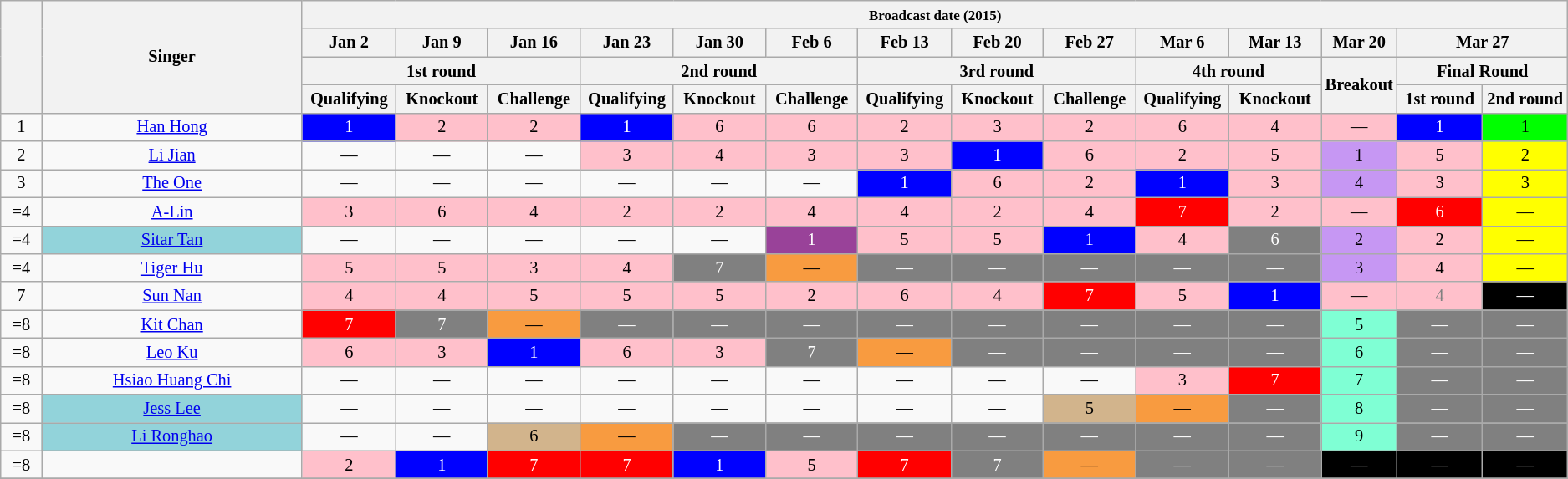<table class="wikitable" style="text-align:center; font-size:85%">
<tr>
<th rowspan="4" width="30"></th>
<th rowspan="4" width="250" class="unsortable">Singer</th>
<th colspan="14"><small>Broadcast date (2015)</small></th>
</tr>
<tr>
<th>Jan 2</th>
<th>Jan 9</th>
<th>Jan 16</th>
<th>Jan 23</th>
<th>Jan 30</th>
<th>Feb 6</th>
<th>Feb 13</th>
<th>Feb 20</th>
<th>Feb 27</th>
<th>Mar 6</th>
<th>Mar 13</th>
<th>Mar 20</th>
<th colspan="2">Mar 27</th>
</tr>
<tr>
<th colspan="3">1st round</th>
<th colspan="3">2nd round</th>
<th colspan="3">3rd round</th>
<th colspan="2">4th round</th>
<th rowspan="2">Breakout</th>
<th colspan="2">Final Round</th>
</tr>
<tr>
<th width="70" data-sort-type="text">Qualifying</th>
<th width="70" data-sort-type="text">Knockout</th>
<th width="70" data-sort-type="text">Challenge</th>
<th width="70" data-sort-type="text">Qualifying</th>
<th width="70" data-sort-type="text">Knockout</th>
<th width="70" data-sort-type="text">Challenge</th>
<th width="70" data-sort-type="text">Qualifying</th>
<th width="70" data-sort-type="text">Knockout</th>
<th width="70" data-sort-type="text">Challenge</th>
<th width="70" data-sort-type="text">Qualifying</th>
<th width="70" data-sort-type="text">Knockout</th>
<th width="70" data-sort-type="text">1st round</th>
<th width="70">2nd round</th>
</tr>
<tr>
<td>1</td>
<td><a href='#'>Han Hong</a></td>
<td style="background: blue; color: white">1</td>
<td style="background: pink;">2</td>
<td style="background: pink;">2</td>
<td style="background: blue; color: white">1</td>
<td style="background: pink;">6</td>
<td style="background: pink;">6</td>
<td style="background: pink;">2</td>
<td style="background: pink;">3</td>
<td style="background: pink;">2</td>
<td style="background: pink;">6</td>
<td style="background: pink;">4</td>
<td style="background: pink;">—</td>
<td style="background: blue; color: white">1</td>
<td style="background: lime;">1 </td>
</tr>
<tr>
<td>2</td>
<td><a href='#'>Li Jian</a></td>
<td>—</td>
<td>—</td>
<td>—</td>
<td style="background: pink;">3</td>
<td style="background: pink;">4</td>
<td style="background: pink;">3</td>
<td style="background: pink;">3</td>
<td style="background: blue; color: white">1</td>
<td style="background: pink;">6</td>
<td style="background: pink;">2</td>
<td style="background: pink;">5</td>
<td style="background:#C697F3;">1</td>
<td style="background: pink;">5</td>
<td style="background: yellow;">2 </td>
</tr>
<tr>
<td>3</td>
<td><a href='#'>The One</a></td>
<td>—</td>
<td>—</td>
<td>—</td>
<td>—</td>
<td>—</td>
<td>—</td>
<td style="background: blue; color: white">1</td>
<td style="background: pink;">6</td>
<td style="background: pink;">2</td>
<td style="background: blue; color: white">1</td>
<td style="background: pink;">3</td>
<td style="background:#C697F3;">4</td>
<td style="background: pink;">3</td>
<td style="background: yellow;">3 </td>
</tr>
<tr>
<td>=4</td>
<td><a href='#'>A-Lin</a></td>
<td style="background: pink;">3</td>
<td style="background: pink;">6</td>
<td style="background: pink;">4</td>
<td style="background: pink;">2</td>
<td style="background: pink;">2</td>
<td style="background: pink;">4</td>
<td style="background: pink;">4</td>
<td style="background: pink;">2</td>
<td style="background: pink;">4</td>
<td style="background: red; color: white">7</td>
<td style="background: pink;">2</td>
<td style="background: pink;">—</td>
<td style="background: red; color: white">6</td>
<td style="background: yellow;">—</td>
</tr>
<tr>
<td>=4</td>
<td style="background:#92D3DA;color: black"><a href='#'>Sitar Tan</a></td>
<td>—</td>
<td>—</td>
<td>—</td>
<td>—</td>
<td>—</td>
<td style="background:#994299; color: white">1</td>
<td style="background: pink;">5</td>
<td style="background: pink;">5</td>
<td style="background: blue; color: white">1</td>
<td style="background: pink;">4</td>
<td style="background: grey; color: white">6</td>
<td style="background:#C697F3;">2</td>
<td style="background: pink;">2</td>
<td style="background: yellow;">—</td>
</tr>
<tr>
<td>=4</td>
<td><a href='#'>Tiger Hu</a></td>
<td style="background: pink;">5</td>
<td style="background: pink;">5</td>
<td style="background: pink;">3</td>
<td style="background: pink;">4</td>
<td style="background: grey; color: white">7</td>
<td style="background: #F89B40;">—</td>
<td style="background: grey; color: white">—</td>
<td style="background: grey; color: white">—</td>
<td style="background: grey; color: white">—</td>
<td style="background: grey; color: white">—</td>
<td style="background: grey; color: white">—</td>
<td style="background:#C697F3;">3</td>
<td style="background: pink;">4</td>
<td style="background: yellow;">—</td>
</tr>
<tr>
<td>7</td>
<td><a href='#'>Sun Nan</a></td>
<td style="background: pink;">4</td>
<td style="background: pink;">4</td>
<td style="background: pink;">5</td>
<td style="background: pink;">5</td>
<td style="background: pink;">5</td>
<td style="background: pink;">2</td>
<td style="background: pink;">6</td>
<td style="background: pink;">4</td>
<td style="background: red; color: white">7</td>
<td style="background: pink;">5</td>
<td style="background: blue; color: white">1</td>
<td style="background: pink;">—</td>
<td style="background: pink; color: grey">4</td>
<td style="background: black; color: white">—</td>
</tr>
<tr>
<td>=8</td>
<td><a href='#'>Kit Chan</a></td>
<td style="background: red; color: white">7</td>
<td style="background: grey; color: white">7</td>
<td style="background:#F89B40;">—</td>
<td style="background: grey; color: white">—</td>
<td style="background: grey; color: white">—</td>
<td style="background: grey; color: white">—</td>
<td style="background: grey; color: white">—</td>
<td style="background: grey; color: white">—</td>
<td style="background: grey; color: white">—</td>
<td style="background: grey; color: white">—</td>
<td style="background: grey; color: white">—</td>
<td style="background:#7FFFD4;">5</td>
<td style="background: grey; color: white">—</td>
<td style="background: grey; color: white">—</td>
</tr>
<tr>
<td>=8</td>
<td><a href='#'>Leo Ku</a></td>
<td style="background: pink;">6</td>
<td style="background: pink;">3</td>
<td style="background: blue; color: white">1</td>
<td style="background: pink;">6</td>
<td style="background: pink;">3</td>
<td style="background: grey; color: white">7</td>
<td style="background:#F89B40;">—</td>
<td style="background: grey; color: white">—</td>
<td style="background: grey; color: white">—</td>
<td style="background: grey; color: white">—</td>
<td style="background: grey; color: white">—</td>
<td style="background:#7FFFD4;">6</td>
<td style="background: grey; color: white">—</td>
<td style="background: grey; color: white">—</td>
</tr>
<tr>
<td>=8</td>
<td><a href='#'>Hsiao Huang Chi</a></td>
<td>—</td>
<td>—</td>
<td>—</td>
<td>—</td>
<td>—</td>
<td>—</td>
<td>—</td>
<td>—</td>
<td>—</td>
<td style="background: pink;">3</td>
<td style="background: red; color: white">7</td>
<td style="background:#7FFFD4;">7</td>
<td style="background: grey; color: white">—</td>
<td style="background: grey; color: white">—</td>
</tr>
<tr>
<td>=8</td>
<td style="background:#92D3DA;color: black"><a href='#'>Jess Lee</a></td>
<td>—</td>
<td>—</td>
<td>—</td>
<td>—</td>
<td>—</td>
<td>—</td>
<td>—</td>
<td>—</td>
<td style="background:tan;">5</td>
<td style="background:#F89B40;">—</td>
<td style="background: grey; color: white">—</td>
<td style="background:#7FFFD4;">8</td>
<td style="background: grey; color: white">—</td>
<td style="background: grey; color: white">—</td>
</tr>
<tr>
<td>=8</td>
<td style="background:#92D3DA;color: black"><a href='#'>Li Ronghao</a></td>
<td>—</td>
<td>—</td>
<td style="background: tan;">6</td>
<td style="background:#F89B40;">—</td>
<td style="background: grey; color: white">—</td>
<td style="background: grey; color: white">—</td>
<td style="background: grey; color: white">—</td>
<td style="background: grey; color: white">—</td>
<td style="background: grey; color: white">—</td>
<td style="background: grey; color: white">—</td>
<td style="background: grey; color: white">—</td>
<td style="background:#7FFFD4;">9</td>
<td style="background: grey; color: white">—</td>
<td style="background: grey; color: white">—</td>
</tr>
<tr>
<td>=8</td>
<td></td>
<td style="background: pink;">2</td>
<td style="background: blue; color: white">1</td>
<td style="background: red; color: white">7</td>
<td style="background: red; color: white">7</td>
<td style="background: blue; color: white">1</td>
<td style="background: pink;">5</td>
<td style="background: red; color: white">7</td>
<td style="background: grey; color: white">7</td>
<td style="background:#F89B40;">—</td>
<td style="background: grey; color: white">—</td>
<td style="background: grey; color: white">—</td>
<td style="background: black; color: white">—</td>
<td style="background: black; color: white">—</td>
<td style="background: black; color: white">—</td>
</tr>
<tr>
</tr>
</table>
